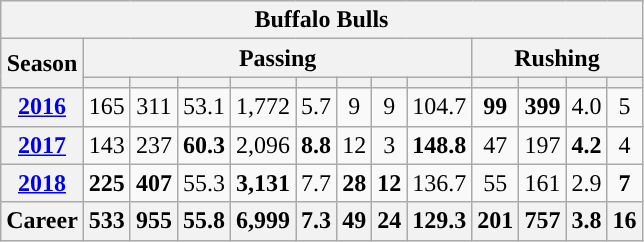<table class="wikitable" style="text-align:center;">
<tr>
<th colspan="13"><strong>Buffalo Bulls</strong></th>
</tr>
<tr>
<th rowspan="2">Season</th>
<th colspan="8">Passing</th>
<th colspan="4">Rushing</th>
</tr>
<tr>
<th></th>
<th></th>
<th></th>
<th></th>
<th></th>
<th></th>
<th></th>
<th></th>
<th></th>
<th></th>
<th></th>
<th></th>
</tr>
<tr>
<th><a href='#'>2016</a></th>
<td>165</td>
<td>311</td>
<td>53.1</td>
<td>1,772</td>
<td>5.7</td>
<td>9</td>
<td>9</td>
<td>104.7</td>
<td><strong>99</strong></td>
<td><strong>399</strong></td>
<td>4.0</td>
<td>5</td>
</tr>
<tr>
<th><a href='#'>2017</a></th>
<td>143</td>
<td>237</td>
<td><strong>60.3</strong></td>
<td>2,096</td>
<td><strong>8.8</strong></td>
<td>12</td>
<td>3</td>
<td><strong>148.8</strong></td>
<td>47</td>
<td>197</td>
<td><strong>4.2</strong></td>
<td>4</td>
</tr>
<tr>
<th><a href='#'>2018</a></th>
<td><strong>225</strong></td>
<td><strong>407</strong></td>
<td>55.3</td>
<td><strong>3,131</strong></td>
<td>7.7</td>
<td><strong>28</strong></td>
<td><strong>12</strong></td>
<td>136.7</td>
<td>55</td>
<td>161</td>
<td>2.9</td>
<td><strong>7</strong></td>
</tr>
<tr>
<th>Career</th>
<th>533</th>
<th>955</th>
<th>55.8</th>
<th>6,999</th>
<th>7.3</th>
<th>49</th>
<th>24</th>
<th>129.3</th>
<th>201</th>
<th>757</th>
<th>3.8</th>
<th>16</th>
</tr>
</table>
